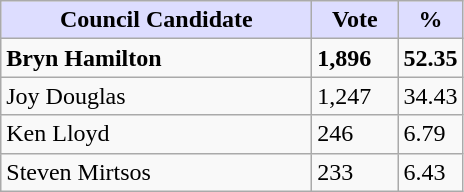<table class="wikitable sortable">
<tr>
<th style="background:#ddf; width:200px;">Council Candidate</th>
<th style="background:#ddf; width:50px;">Vote</th>
<th style="background:#ddf; width:30px;">%</th>
</tr>
<tr>
<td><strong>Bryn Hamilton</strong></td>
<td><strong>1,896</strong></td>
<td><strong>52.35</strong></td>
</tr>
<tr>
<td>Joy Douglas</td>
<td>1,247</td>
<td>34.43</td>
</tr>
<tr>
<td>Ken Lloyd</td>
<td>246</td>
<td>6.79</td>
</tr>
<tr>
<td>Steven Mirtsos</td>
<td>233</td>
<td>6.43</td>
</tr>
</table>
